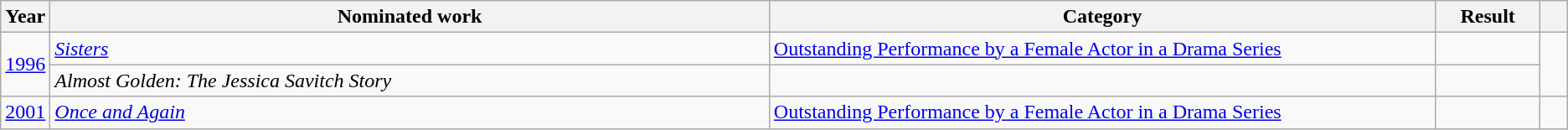<table class="wikitable">
<tr>
<th scope="col" style="width:1em;">Year</th>
<th scope="col" style="width:39em;">Nominated work</th>
<th scope="col" style="width:36em;">Category</th>
<th scope="col" style="width:5em;">Result</th>
<th scope="col" style="width:1em;"></th>
</tr>
<tr>
<td rowspan="2"><a href='#'>1996</a></td>
<td><em><a href='#'>Sisters</a></em></td>
<td><a href='#'>Outstanding Performance by a Female Actor in a Drama Series</a></td>
<td></td>
<td rowspan="2"></td>
</tr>
<tr>
<td><em>Almost Golden: The Jessica Savitch Story</em></td>
<td></td>
<td></td>
</tr>
<tr>
<td><a href='#'>2001</a></td>
<td><em><a href='#'>Once and Again</a></em></td>
<td><a href='#'>Outstanding Performance by a Female Actor in a Drama Series</a></td>
<td></td>
<td></td>
</tr>
</table>
